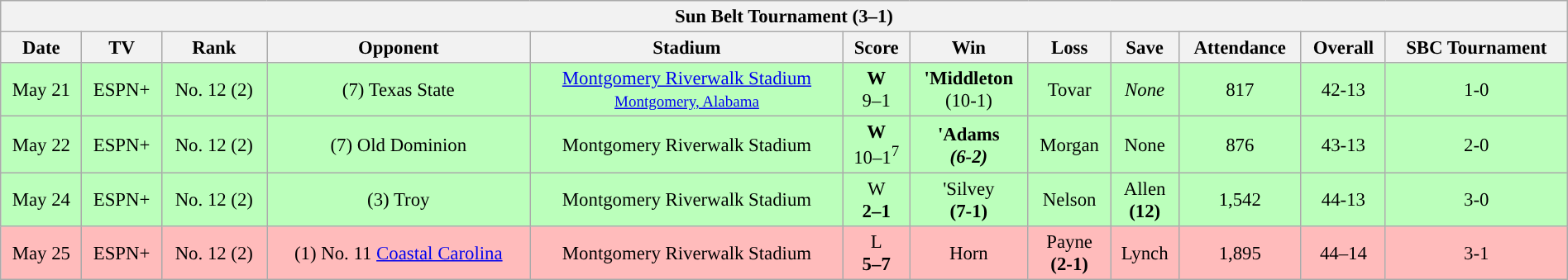<table class="wikitable collapsible" style="margin:auto; width:100%; text-align:center; font-size:95%">
<tr>
<th colspan=12>Sun Belt Tournament (3–1)</th>
</tr>
<tr>
<th>Date</th>
<th>TV</th>
<th>Rank</th>
<th>Opponent</th>
<th>Stadium</th>
<th>Score</th>
<th>Win</th>
<th>Loss</th>
<th>Save</th>
<th>Attendance</th>
<th>Overall</th>
<th>SBC Tournament</th>
</tr>
<tr style="background:#bfb">
<td>May 21</td>
<td>ESPN+</td>
<td>No. 12 (2)</td>
<td>(7) Texas State</td>
<td><a href='#'>Montgomery Riverwalk Stadium</a><br><small><a href='#'>Montgomery, Alabama</a></small></td>
<td><strong>W</strong> <br>9–1</td>
<td><strong>'Middleton</strong><br>(10-1)</td>
<td>Tovar</td>
<td><em>None</em></td>
<td>817</td>
<td>42-13</td>
<td>1-0</td>
</tr>
<tr style="background:#bfb">
<td>May 22</td>
<td>ESPN+</td>
<td>No. 12 (2)</td>
<td>(7) Old Dominion</td>
<td>Montgomery Riverwalk Stadium</td>
<td><strong>W</strong> <br>10–1<sup>7</sup></td>
<td><strong>'Adams<em><br>(6-2)</td>
<td>Morgan</td>
<td></em>None<em></td>
<td>876</td>
<td>43-13</td>
<td>2-0</td>
</tr>
<tr style="background:#bfb">
<td>May 24</td>
<td>ESPN+</td>
<td>No. 12 (2)</td>
<td>(3) Troy</td>
<td>Montgomery Riverwalk Stadium</td>
<td></strong>W<strong> <br>2–1</td>
<td></strong>'Silvey<strong><br>(7-1)</td>
<td>Nelson</td>
<td></strong>Allen<strong><br>(12)</td>
<td>1,542</td>
<td>44-13</td>
<td>3-0</td>
</tr>
<tr style="background:#fbb">
<td>May 25</td>
<td>ESPN+</td>
<td>No. 12 (2)</td>
<td>(1) No. 11 <a href='#'>Coastal Carolina</a></td>
<td>Montgomery Riverwalk Stadium</td>
<td></strong>L<strong> <br>5–7</td>
<td>Horn</td>
<td></strong>Payne<strong> <br>(2-1)</td>
<td>Lynch</td>
<td>1,895</td>
<td>44–14</td>
<td>3-1</td>
</tr>
</table>
